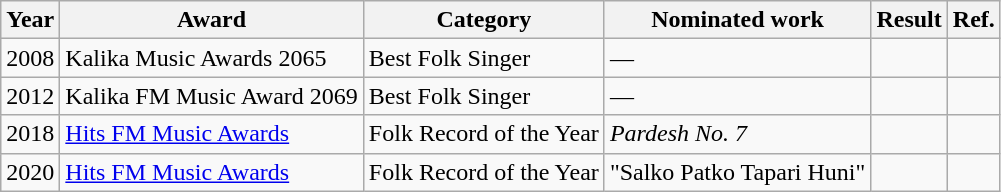<table class="wikitable">
<tr>
<th>Year</th>
<th>Award</th>
<th>Category</th>
<th>Nominated work</th>
<th>Result</th>
<th>Ref.</th>
</tr>
<tr>
<td>2008</td>
<td>Kalika Music Awards 2065</td>
<td>Best Folk Singer</td>
<td>—</td>
<td></td>
<td></td>
</tr>
<tr>
<td>2012</td>
<td>Kalika FM Music Award 2069</td>
<td>Best Folk Singer</td>
<td>—</td>
<td></td>
<td></td>
</tr>
<tr>
<td>2018</td>
<td><a href='#'>Hits FM Music Awards</a></td>
<td>Folk Record of the Year</td>
<td><em>Pardesh No. 7</em></td>
<td></td>
<td></td>
</tr>
<tr>
<td>2020</td>
<td><a href='#'>Hits FM Music Awards</a></td>
<td>Folk Record of the Year</td>
<td>"Salko Patko Tapari Huni"</td>
<td></td>
<td></td>
</tr>
</table>
